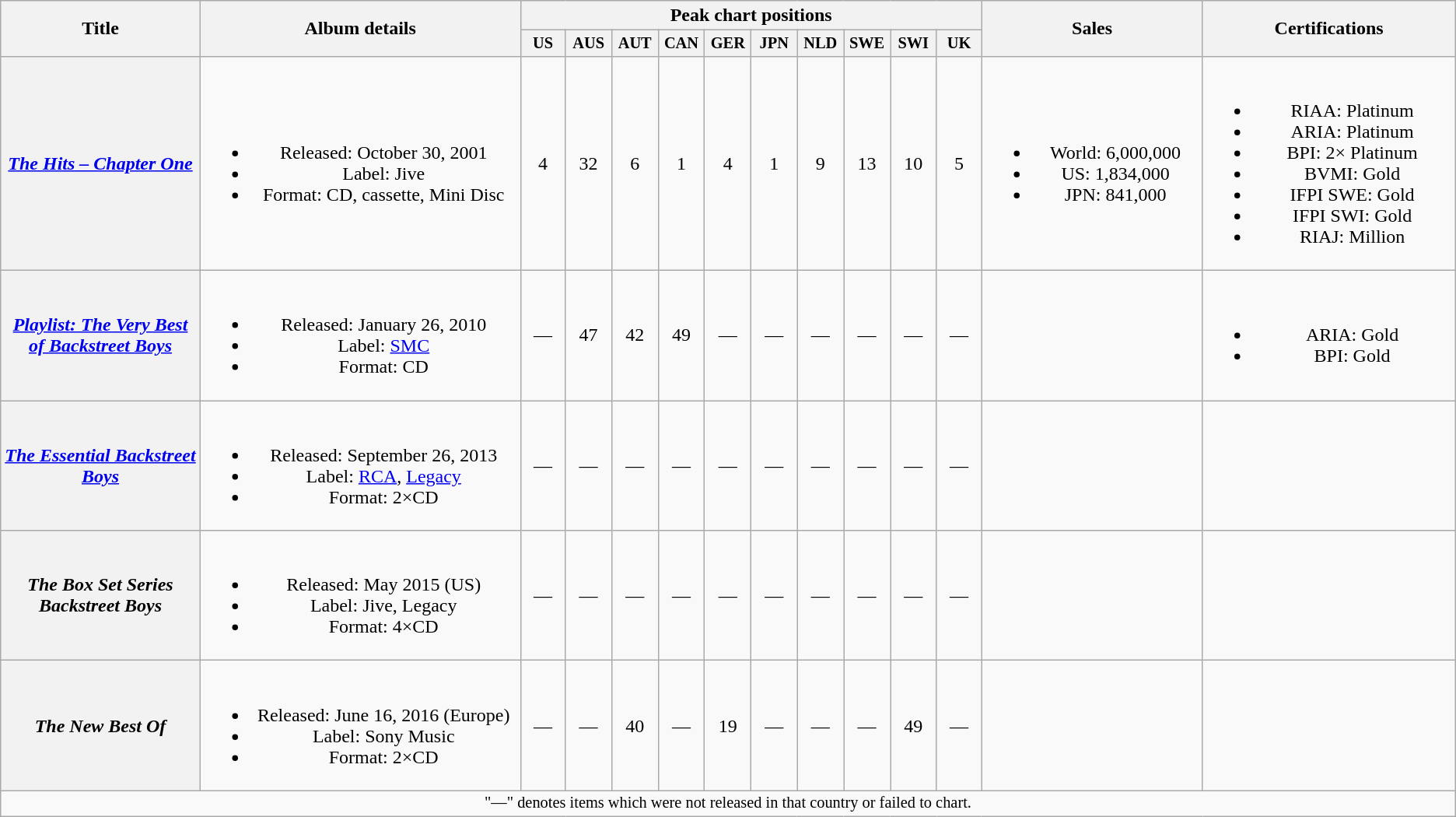<table class="wikitable plainrowheaders" style="text-align:center;" border="1">
<tr>
<th scope="col" rowspan="2" style="width:11em;">Title</th>
<th scope="col" rowspan="2" style="width:18em;">Album details</th>
<th scope="col" colspan="10">Peak chart positions</th>
<th scope="col" rowspan="2" style="width:12em;">Sales</th>
<th scope="col" rowspan="2" style="width:14em;">Certifications</th>
</tr>
<tr>
<th scope="col" style="width:2.5em;font-size:85%;">US<br></th>
<th scope="col" style="width:2.5em;font-size:85%;">AUS<br></th>
<th scope="col" style="width:2.5em;font-size:85%;">AUT<br></th>
<th scope="col" style="width:2.5em;font-size:85%;">CAN<br></th>
<th scope="col" style="width:2.5em;font-size:85%;">GER<br></th>
<th scope="col" style="width:2.5em;font-size:85%;">JPN<br></th>
<th scope="col" style="width:2.5em;font-size:85%;">NLD<br></th>
<th scope="col" style="width:2.5em;font-size:85%;">SWE<br></th>
<th scope="col" style="width:2.5em;font-size:85%;">SWI<br></th>
<th scope="col" style="width:2.5em;font-size:85%;">UK<br></th>
</tr>
<tr>
<th scope="row"><em><a href='#'>The Hits – Chapter One</a></em></th>
<td><br><ul><li>Released: October 30, 2001</li><li>Label: Jive</li><li>Format: CD, cassette, Mini Disc</li></ul></td>
<td>4</td>
<td>32</td>
<td>6</td>
<td>1</td>
<td>4</td>
<td>1</td>
<td>9</td>
<td>13</td>
<td>10</td>
<td>5</td>
<td><br><ul><li>World: 6,000,000</li><li>US: 1,834,000</li><li>JPN: 841,000</li></ul></td>
<td><br><ul><li>RIAA: Platinum</li><li>ARIA: Platinum</li><li>BPI: 2× Platinum</li><li>BVMI: Gold</li><li>IFPI SWE: Gold</li><li>IFPI SWI: Gold</li><li>RIAJ: Million</li></ul></td>
</tr>
<tr>
<th scope="row"><em><a href='#'>Playlist: The Very Best of Backstreet Boys</a></em></th>
<td><br><ul><li>Released: January 26, 2010</li><li>Label: <a href='#'>SMC</a></li><li>Format: CD</li></ul></td>
<td>—</td>
<td>47</td>
<td>42</td>
<td>49</td>
<td>—</td>
<td>—</td>
<td>—</td>
<td>—</td>
<td>—</td>
<td>—</td>
<td></td>
<td><br><ul><li>ARIA: Gold</li><li>BPI: Gold</li></ul></td>
</tr>
<tr>
<th scope="row"><em><a href='#'>The Essential Backstreet Boys</a></em></th>
<td><br><ul><li>Released: September 26, 2013</li><li>Label: <a href='#'>RCA</a>, <a href='#'>Legacy</a></li><li>Format: 2×CD</li></ul></td>
<td>—</td>
<td>—</td>
<td>—</td>
<td>—</td>
<td>—</td>
<td>—</td>
<td>—</td>
<td>—</td>
<td>—</td>
<td>—</td>
<td></td>
<td></td>
</tr>
<tr>
<th scope="row"><em>The Box Set Series Backstreet Boys</em></th>
<td><br><ul><li>Released: May 2015 (US)</li><li>Label: Jive, Legacy</li><li>Format: 4×CD</li></ul></td>
<td>—</td>
<td>—</td>
<td>—</td>
<td>—</td>
<td>—</td>
<td>—</td>
<td>—</td>
<td>—</td>
<td>—</td>
<td>—</td>
<td></td>
<td></td>
</tr>
<tr>
<th scope="row"><em>The New Best Of</em></th>
<td><br><ul><li>Released: June 16, 2016 (Europe)</li><li>Label: Sony Music</li><li>Format: 2×CD</li></ul></td>
<td>—</td>
<td>—</td>
<td>40</td>
<td>—</td>
<td>19</td>
<td>—</td>
<td>—</td>
<td>—</td>
<td>49</td>
<td>—</td>
<td></td>
<td></td>
</tr>
<tr>
<td colspan="17" style="font-size: 85%">"—" denotes items which were not released in that country or failed to chart.</td>
</tr>
</table>
